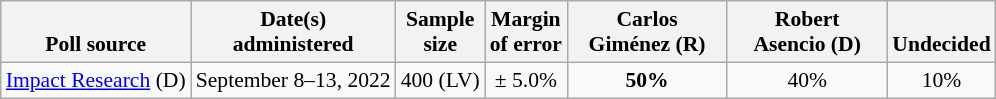<table class="wikitable" style="font-size:90%;text-align:center;">
<tr valign=bottom>
<th>Poll source</th>
<th>Date(s)<br>administered</th>
<th>Sample<br>size</th>
<th>Margin<br>of error</th>
<th style="width:100px;">Carlos<br>Giménez (R)</th>
<th style="width:100px;">Robert<br>Asencio (D)</th>
<th>Undecided</th>
</tr>
<tr>
<td style="text-align:left;"><a href='#'>Impact Research</a> (D)</td>
<td>September 8–13, 2022</td>
<td>400 (LV)</td>
<td>± 5.0%</td>
<td><strong>50%</strong></td>
<td>40%</td>
<td>10%</td>
</tr>
</table>
